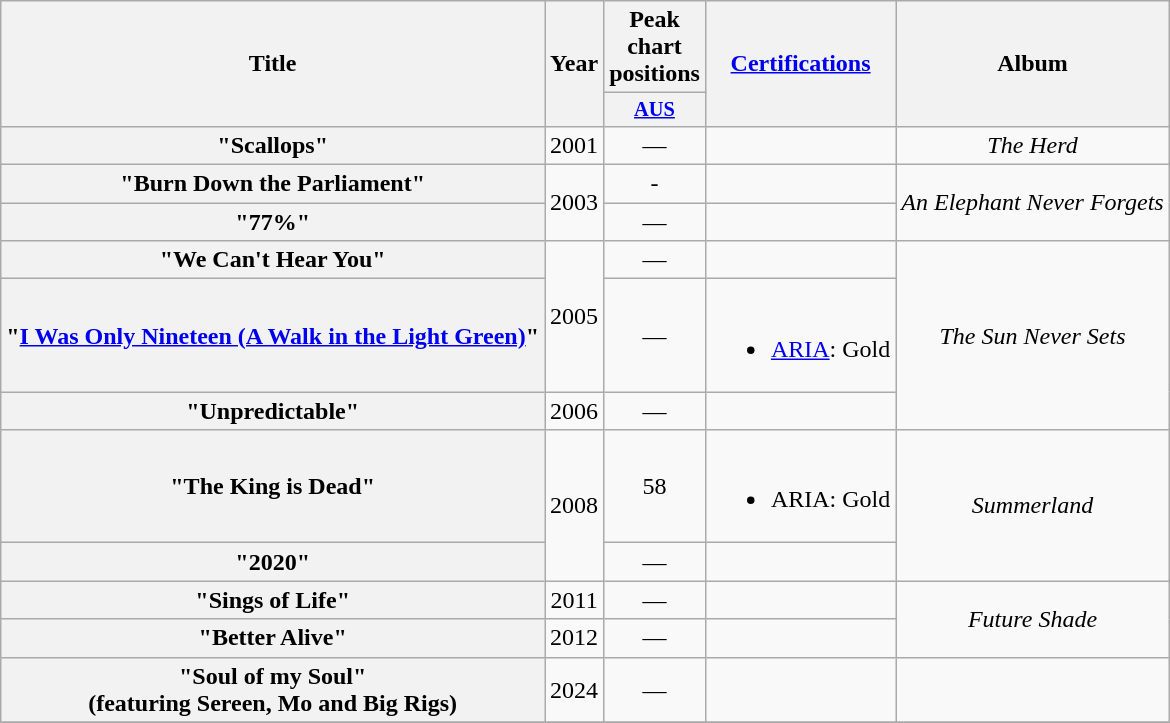<table class="wikitable plainrowheaders" style=text-align:center;>
<tr>
<th scope="col" rowspan="2">Title</th>
<th scope="col" rowspan="2">Year</th>
<th scope="col" colspan="1">Peak chart positions</th>
<th scope="col" rowspan="2"><a href='#'>Certifications</a></th>
<th scope="col" rowspan="2">Album</th>
</tr>
<tr>
<th scope="col" style="width:2.5em;font-size:85%;"><a href='#'>AUS</a><br></th>
</tr>
<tr>
<th scope="row">"Scallops"</th>
<td>2001</td>
<td>—</td>
<td></td>
<td><em>The Herd</em></td>
</tr>
<tr>
<th scope="row">"Burn Down the Parliament"</th>
<td rowspan="2">2003</td>
<td>-</td>
<td></td>
<td rowspan="2"><em>An Elephant Never Forgets</em></td>
</tr>
<tr>
<th scope="row">"77%"</th>
<td>—</td>
<td></td>
</tr>
<tr>
<th scope="row">"We Can't Hear You"</th>
<td rowspan="2">2005</td>
<td>—</td>
<td></td>
<td rowspan="3"><em>The Sun Never Sets</em></td>
</tr>
<tr>
<th scope="row">"<a href='#'>I Was Only Nineteen (A Walk in the Light Green)</a>" <br> </th>
<td>—</td>
<td><br><ul><li><a href='#'>ARIA</a>: Gold</li></ul></td>
</tr>
<tr>
<th scope="row">"Unpredictable"</th>
<td>2006</td>
<td>—</td>
<td></td>
</tr>
<tr>
<th scope="row">"The King is Dead"</th>
<td rowspan="2">2008</td>
<td>58</td>
<td><br><ul><li>ARIA: Gold</li></ul></td>
<td rowspan="2"><em>Summerland</em></td>
</tr>
<tr>
<th scope="row">"2020"</th>
<td>—</td>
<td></td>
</tr>
<tr>
<th scope="row">"Sings of Life"</th>
<td>2011</td>
<td>—</td>
<td></td>
<td rowspan="2"><em>Future Shade</em></td>
</tr>
<tr>
<th scope="row">"Better Alive"</th>
<td>2012</td>
<td>—</td>
<td></td>
</tr>
<tr>
<th scope="row">"Soul of my Soul" <br>(featuring Sereen, Mo and Big Rigs)</th>
<td>2024</td>
<td>—</td>
<td></td>
<td></td>
</tr>
<tr>
</tr>
</table>
